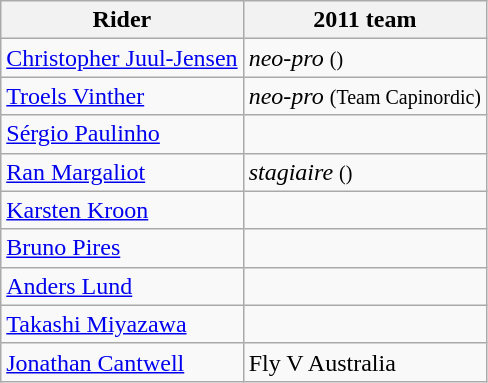<table class="wikitable">
<tr>
<th>Rider</th>
<th>2011 team</th>
</tr>
<tr>
<td><a href='#'>Christopher Juul-Jensen</a></td>
<td><em>neo-pro</em> <small>()</small></td>
</tr>
<tr>
<td><a href='#'>Troels Vinther</a></td>
<td><em>neo-pro</em> <small>(Team Capinordic)</small></td>
</tr>
<tr>
<td><a href='#'>Sérgio Paulinho</a></td>
<td></td>
</tr>
<tr>
<td><a href='#'>Ran Margaliot</a></td>
<td><em>stagiaire</em> <small>()</small></td>
</tr>
<tr>
<td><a href='#'>Karsten Kroon</a></td>
<td></td>
</tr>
<tr>
<td><a href='#'>Bruno Pires</a></td>
<td></td>
</tr>
<tr>
<td><a href='#'>Anders Lund</a></td>
<td></td>
</tr>
<tr>
<td><a href='#'>Takashi Miyazawa</a></td>
<td></td>
</tr>
<tr>
<td><a href='#'>Jonathan Cantwell</a></td>
<td>Fly V Australia</td>
</tr>
</table>
